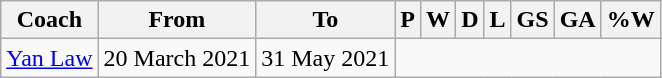<table class="wikitable sortable" style="text-align: center">
<tr>
<th>Coach</th>
<th class="unsortable">From</th>
<th class="unsortable">To</th>
<th abbr="1">P</th>
<th abbr="1">W</th>
<th abbr="0">D</th>
<th abbr="1">L</th>
<th abbr="2">GS</th>
<th abbr="4">GA</th>
<th abbr="00">%W</th>
</tr>
<tr>
<td align=left> <a href='#'>Yan Law</a></td>
<td align=left>20 March 2021</td>
<td align=left>31 May 2021<br></td>
</tr>
</table>
